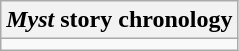<table class="wikitable mw-collapsible floatright">
<tr>
<th scope="colgroup" colspan="4" style=><em>Myst</em> story chronology</th>
</tr>
<tr>
<td scope="rowgroup" colspan="4"></td>
</tr>
</table>
